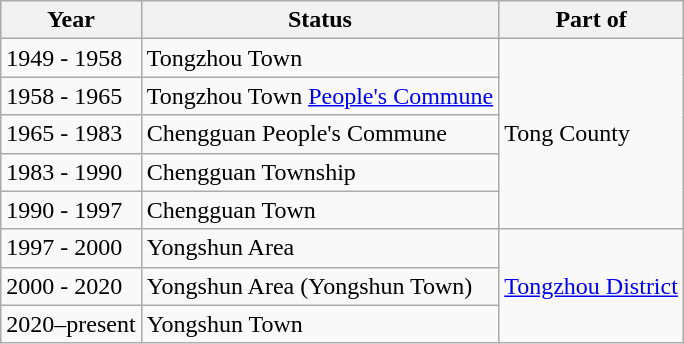<table class="wikitable">
<tr>
<th>Year</th>
<th>Status</th>
<th>Part of</th>
</tr>
<tr>
<td>1949 - 1958</td>
<td>Tongzhou Town</td>
<td rowspan="5">Tong County</td>
</tr>
<tr>
<td>1958 - 1965</td>
<td>Tongzhou Town <a href='#'>People's Commune</a></td>
</tr>
<tr>
<td>1965 - 1983</td>
<td>Chengguan People's Commune</td>
</tr>
<tr>
<td>1983 - 1990</td>
<td>Chengguan Township</td>
</tr>
<tr>
<td>1990 - 1997</td>
<td>Chengguan Town</td>
</tr>
<tr>
<td>1997 - 2000</td>
<td>Yongshun Area</td>
<td rowspan="3"><a href='#'>Tongzhou District</a></td>
</tr>
<tr>
<td>2000 - 2020</td>
<td>Yongshun Area (Yongshun Town)</td>
</tr>
<tr>
<td>2020–present</td>
<td>Yongshun Town</td>
</tr>
</table>
